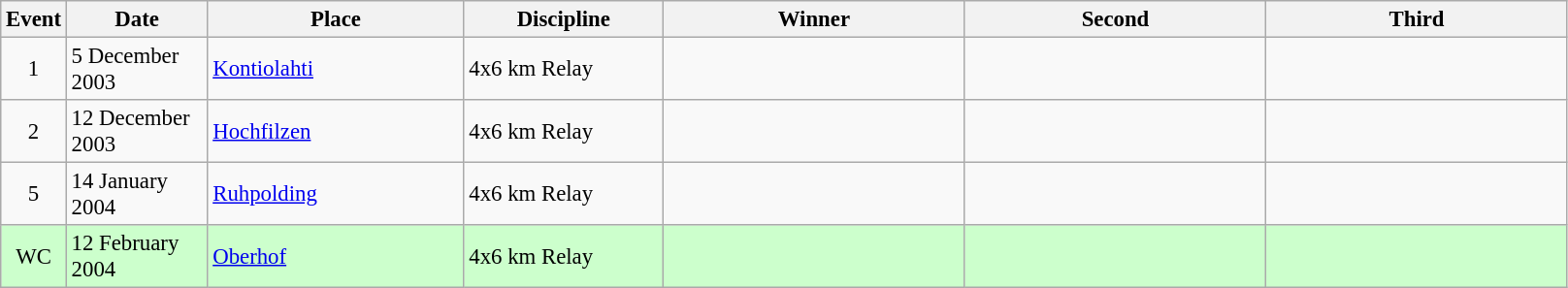<table class="wikitable" style="font-size:95%;">
<tr>
<th width="30">Event</th>
<th width="90">Date</th>
<th width="169">Place</th>
<th width="130">Discipline</th>
<th width="200">Winner</th>
<th width="200">Second</th>
<th width="200">Third</th>
</tr>
<tr>
<td align=center>1</td>
<td>5 December 2003</td>
<td> <a href='#'>Kontiolahti</a></td>
<td>4x6 km Relay</td>
<td></td>
<td></td>
<td></td>
</tr>
<tr>
<td align=center>2</td>
<td>12 December 2003</td>
<td> <a href='#'>Hochfilzen</a></td>
<td>4x6 km Relay</td>
<td></td>
<td></td>
<td></td>
</tr>
<tr>
<td align=center>5</td>
<td>14 January 2004</td>
<td> <a href='#'>Ruhpolding</a></td>
<td>4x6 km Relay</td>
<td></td>
<td></td>
<td></td>
</tr>
<tr style="background:#CCFFCC">
<td align=center>WC</td>
<td>12 February 2004</td>
<td> <a href='#'>Oberhof</a></td>
<td>4x6 km Relay</td>
<td></td>
<td></td>
<td></td>
</tr>
</table>
